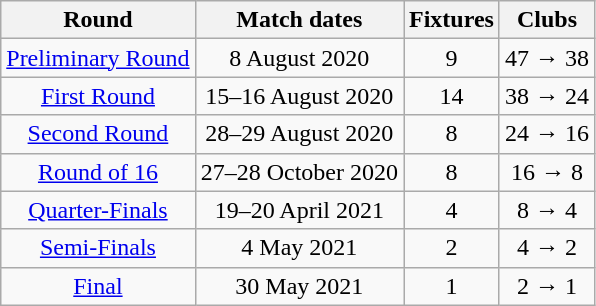<table class="wikitable" style="text-align: center">
<tr>
<th>Round</th>
<th>Match dates</th>
<th>Fixtures</th>
<th>Clubs</th>
</tr>
<tr>
<td><a href='#'>Preliminary Round</a></td>
<td>8 August 2020</td>
<td>9</td>
<td>47 → 38</td>
</tr>
<tr>
<td><a href='#'>First Round</a></td>
<td>15–16 August 2020</td>
<td>14</td>
<td>38 → 24</td>
</tr>
<tr>
<td><a href='#'>Second Round</a></td>
<td>28–29 August 2020</td>
<td>8</td>
<td>24 → 16</td>
</tr>
<tr>
<td><a href='#'>Round of 16</a></td>
<td>27–28 October 2020</td>
<td>8</td>
<td>16 → 8</td>
</tr>
<tr>
<td><a href='#'>Quarter-Finals</a></td>
<td>19–20 April 2021</td>
<td>4</td>
<td>8 → 4</td>
</tr>
<tr>
<td><a href='#'>Semi-Finals</a></td>
<td>4 May 2021</td>
<td>2</td>
<td>4 → 2</td>
</tr>
<tr>
<td><a href='#'>Final</a></td>
<td>30 May 2021</td>
<td>1</td>
<td>2 → 1</td>
</tr>
</table>
